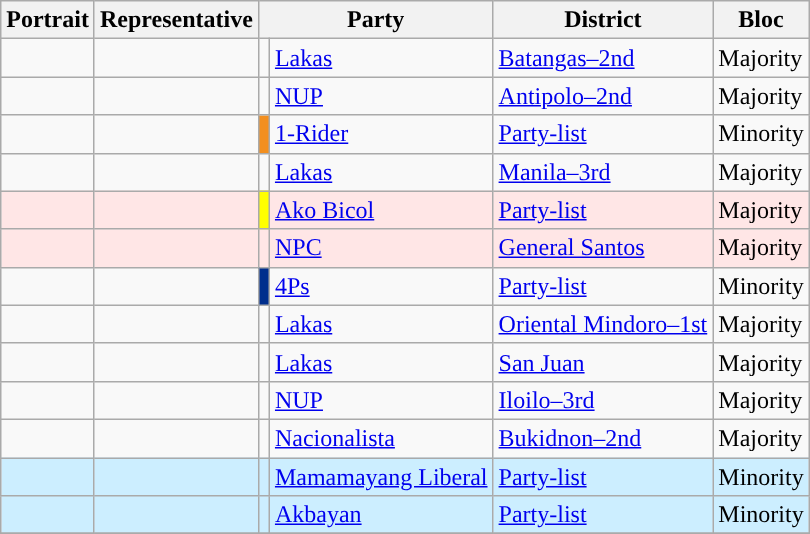<table class="wikitable sortable">
<tr>
<th>Portrait</th>
<th>Representative</th>
<th colspan="2">Party</th>
<th>District</th>
<th>Bloc</th>
</tr>
<tr>
<td></td>
<td><strong></strong></td>
<td></td>
<td><a href='#'>Lakas</a></td>
<td><a href='#'>Batangas–2nd</a></td>
<td>Majority</td>
</tr>
<tr>
<td></td>
<td><strong></strong></td>
<td></td>
<td><a href='#'>NUP</a></td>
<td><a href='#'>Antipolo–2nd</a></td>
<td>Majority</td>
</tr>
<tr>
<td></td>
<td><strong></strong></td>
<td bgcolor="#F38F1F"></td>
<td><a href='#'>1-Rider</a></td>
<td><a href='#'>Party-list</a></td>
<td>Minority</td>
</tr>
<tr>
<td></td>
<td><strong></strong></td>
<td></td>
<td><a href='#'>Lakas</a></td>
<td><a href='#'>Manila–3rd</a></td>
<td>Majority</td>
</tr>
<tr style="background:#FFE6E6;">
<td></td>
<td><strong></strong></td>
<td bgcolor="#ffff00"></td>
<td><a href='#'>Ako Bicol</a></td>
<td><a href='#'>Party-list</a></td>
<td>Majority</td>
</tr>
<tr style="background:#FFE6E6;">
<td></td>
<td><strong></strong></td>
<td></td>
<td><a href='#'>NPC</a></td>
<td><a href='#'>General Santos</a></td>
<td>Majority</td>
</tr>
<tr>
<td></td>
<td><strong></strong></td>
<td bgcolor="#002E8D"></td>
<td><a href='#'>4Ps</a></td>
<td><a href='#'>Party-list</a></td>
<td>Minority</td>
</tr>
<tr>
<td></td>
<td><strong></strong></td>
<td></td>
<td><a href='#'>Lakas</a></td>
<td><a href='#'>Oriental Mindoro–1st</a></td>
<td>Majority</td>
</tr>
<tr>
<td></td>
<td><strong></strong></td>
<td></td>
<td><a href='#'>Lakas</a></td>
<td><a href='#'>San Juan</a></td>
<td>Majority</td>
</tr>
<tr>
<td></td>
<td><strong></strong></td>
<td></td>
<td><a href='#'>NUP</a></td>
<td><a href='#'>Iloilo–3rd</a></td>
<td>Majority</td>
</tr>
<tr>
<td></td>
<td><strong></strong></td>
<td></td>
<td><a href='#'>Nacionalista</a></td>
<td><a href='#'>Bukidnon–2nd</a></td>
<td>Majority</td>
</tr>
<tr style="background:#CEF;">
<td></td>
<td><strong></strong></td>
<td></td>
<td><a href='#'>Mamamayang Liberal</a></td>
<td><a href='#'>Party-list</a></td>
<td>Minority</td>
</tr>
<tr style="background:#CEF;">
<td></td>
<td><strong></strong></td>
<td></td>
<td><a href='#'>Akbayan</a></td>
<td><a href='#'>Party-list</a></td>
<td>Minority</td>
</tr>
<tr>
</tr>
</table>
